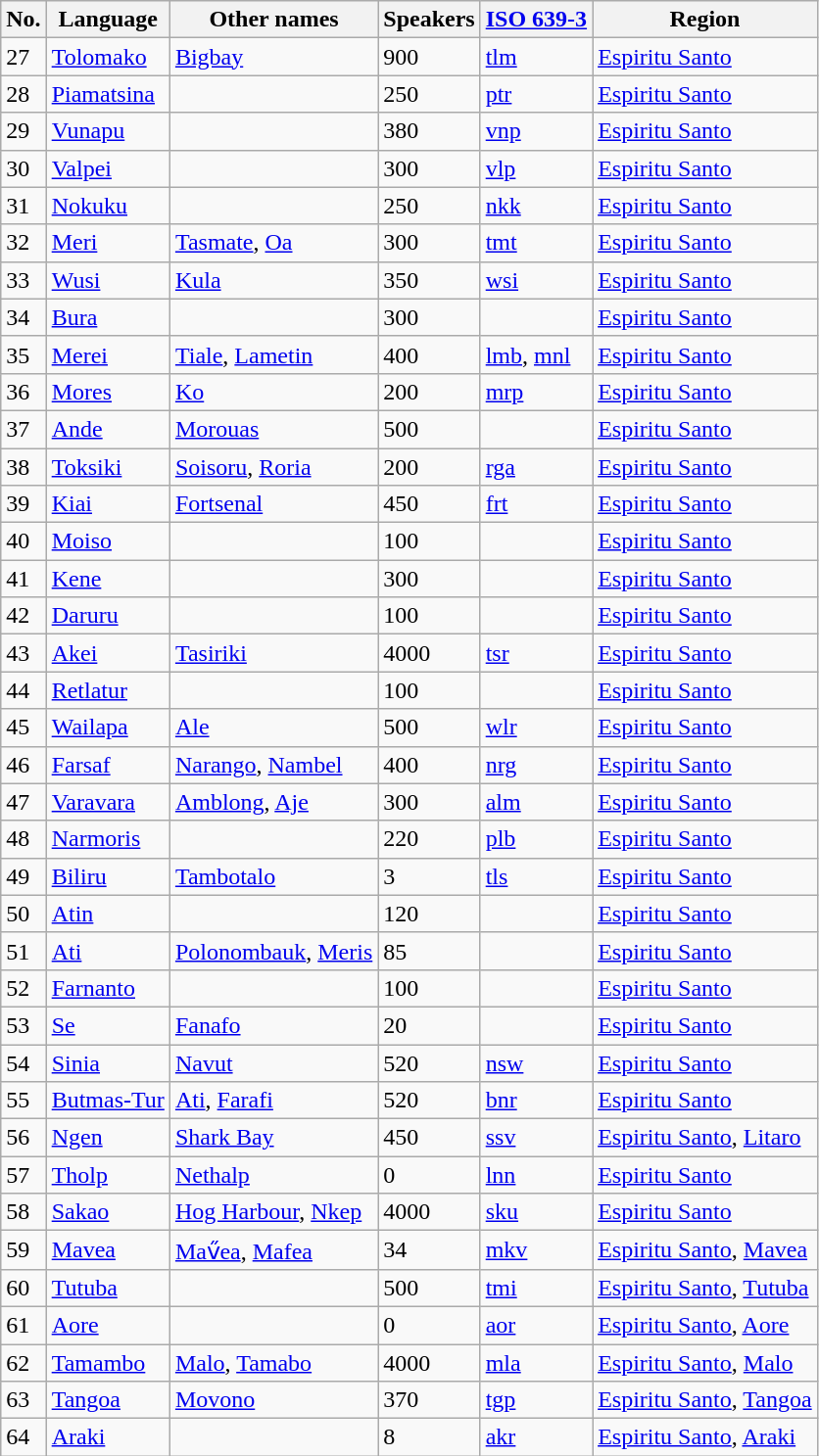<table class="wikitable sortable">
<tr>
<th>No.</th>
<th>Language</th>
<th>Other names</th>
<th>Speakers</th>
<th><a href='#'>ISO 639-3</a></th>
<th>Region</th>
</tr>
<tr>
<td>27</td>
<td><a href='#'>Tolomako</a></td>
<td><a href='#'>Bigbay</a></td>
<td>900</td>
<td><a href='#'>tlm</a></td>
<td><a href='#'>Espiritu Santo</a></td>
</tr>
<tr>
<td>28</td>
<td><a href='#'>Piamatsina</a></td>
<td></td>
<td>250</td>
<td><a href='#'>ptr</a></td>
<td><a href='#'>Espiritu Santo</a></td>
</tr>
<tr>
<td>29</td>
<td><a href='#'>Vunapu</a></td>
<td></td>
<td>380</td>
<td><a href='#'>vnp</a></td>
<td><a href='#'>Espiritu Santo</a></td>
</tr>
<tr>
<td>30</td>
<td><a href='#'>Valpei</a></td>
<td></td>
<td>300</td>
<td><a href='#'>vlp</a></td>
<td><a href='#'>Espiritu Santo</a></td>
</tr>
<tr>
<td>31</td>
<td><a href='#'>Nokuku</a></td>
<td></td>
<td>250</td>
<td><a href='#'>nkk</a></td>
<td><a href='#'>Espiritu Santo</a></td>
</tr>
<tr>
<td>32</td>
<td><a href='#'>Meri</a></td>
<td><a href='#'>Tasmate</a>, <a href='#'>Oa</a></td>
<td>300</td>
<td><a href='#'>tmt</a></td>
<td><a href='#'>Espiritu Santo</a></td>
</tr>
<tr>
<td>33</td>
<td><a href='#'>Wusi</a></td>
<td><a href='#'>Kula</a></td>
<td>350</td>
<td><a href='#'>wsi</a></td>
<td><a href='#'>Espiritu Santo</a></td>
</tr>
<tr>
<td>34</td>
<td><a href='#'>Bura</a></td>
<td></td>
<td>300</td>
<td></td>
<td><a href='#'>Espiritu Santo</a></td>
</tr>
<tr>
<td>35</td>
<td><a href='#'>Merei</a></td>
<td><a href='#'>Tiale</a>, <a href='#'>Lametin</a></td>
<td>400</td>
<td><a href='#'>lmb</a>, <a href='#'>mnl</a></td>
<td><a href='#'>Espiritu Santo</a></td>
</tr>
<tr>
<td>36</td>
<td><a href='#'>Mores</a></td>
<td><a href='#'>Ko</a></td>
<td>200</td>
<td><a href='#'>mrp</a></td>
<td><a href='#'>Espiritu Santo</a></td>
</tr>
<tr>
<td>37</td>
<td><a href='#'>Ande</a></td>
<td><a href='#'>Morouas</a></td>
<td>500</td>
<td></td>
<td><a href='#'>Espiritu Santo</a></td>
</tr>
<tr>
<td>38</td>
<td><a href='#'>Toksiki</a></td>
<td><a href='#'>Soisoru</a>, <a href='#'>Roria</a></td>
<td>200</td>
<td><a href='#'>rga</a></td>
<td><a href='#'>Espiritu Santo</a></td>
</tr>
<tr>
<td>39</td>
<td><a href='#'>Kiai</a></td>
<td><a href='#'>Fortsenal</a></td>
<td>450</td>
<td><a href='#'>frt</a></td>
<td><a href='#'>Espiritu Santo</a></td>
</tr>
<tr>
<td>40</td>
<td><a href='#'>Moiso</a></td>
<td></td>
<td>100</td>
<td></td>
<td><a href='#'>Espiritu Santo</a></td>
</tr>
<tr>
<td>41</td>
<td><a href='#'>Kene</a></td>
<td></td>
<td>300</td>
<td></td>
<td><a href='#'>Espiritu Santo</a></td>
</tr>
<tr>
<td>42</td>
<td><a href='#'>Daruru</a></td>
<td></td>
<td>100</td>
<td></td>
<td><a href='#'>Espiritu Santo</a></td>
</tr>
<tr>
<td>43</td>
<td><a href='#'>Akei</a></td>
<td><a href='#'>Tasiriki</a></td>
<td>4000</td>
<td><a href='#'>tsr</a></td>
<td><a href='#'>Espiritu Santo</a></td>
</tr>
<tr>
<td>44</td>
<td><a href='#'>Retlatur</a></td>
<td></td>
<td>100</td>
<td></td>
<td><a href='#'>Espiritu Santo</a></td>
</tr>
<tr>
<td>45</td>
<td><a href='#'>Wailapa</a></td>
<td><a href='#'>Ale</a></td>
<td>500</td>
<td><a href='#'>wlr</a></td>
<td><a href='#'>Espiritu Santo</a></td>
</tr>
<tr>
<td>46</td>
<td><a href='#'>Farsaf</a></td>
<td><a href='#'>Narango</a>, <a href='#'>Nambel</a></td>
<td>400</td>
<td><a href='#'>nrg</a></td>
<td><a href='#'>Espiritu Santo</a></td>
</tr>
<tr>
<td>47</td>
<td><a href='#'>Varavara</a></td>
<td><a href='#'>Amblong</a>, <a href='#'>Aje</a></td>
<td>300</td>
<td><a href='#'>alm</a></td>
<td><a href='#'>Espiritu Santo</a></td>
</tr>
<tr>
<td>48</td>
<td><a href='#'>Narmoris</a></td>
<td></td>
<td>220</td>
<td><a href='#'>plb</a></td>
<td><a href='#'>Espiritu Santo</a></td>
</tr>
<tr>
<td>49</td>
<td><a href='#'>Biliru</a></td>
<td><a href='#'>Tambotalo</a></td>
<td>3</td>
<td><a href='#'>tls</a></td>
<td><a href='#'>Espiritu Santo</a></td>
</tr>
<tr>
<td>50</td>
<td><a href='#'>Atin</a></td>
<td></td>
<td>120</td>
<td></td>
<td><a href='#'>Espiritu Santo</a></td>
</tr>
<tr>
<td>51</td>
<td><a href='#'>Ati</a></td>
<td><a href='#'>Polonombauk</a>, <a href='#'>Meris</a></td>
<td>85</td>
<td></td>
<td><a href='#'>Espiritu Santo</a></td>
</tr>
<tr>
<td>52</td>
<td><a href='#'>Farnanto</a></td>
<td></td>
<td>100</td>
<td></td>
<td><a href='#'>Espiritu Santo</a></td>
</tr>
<tr>
<td>53</td>
<td><a href='#'>Se</a></td>
<td><a href='#'>Fanafo</a></td>
<td>20</td>
<td></td>
<td><a href='#'>Espiritu Santo</a></td>
</tr>
<tr>
<td>54</td>
<td><a href='#'>Sinia</a></td>
<td><a href='#'>Navut</a></td>
<td>520</td>
<td><a href='#'>nsw</a></td>
<td><a href='#'>Espiritu Santo</a></td>
</tr>
<tr>
<td>55</td>
<td><a href='#'>Butmas-Tur</a></td>
<td><a href='#'>Ati</a>, <a href='#'>Farafi</a></td>
<td>520</td>
<td><a href='#'>bnr</a></td>
<td><a href='#'>Espiritu Santo</a></td>
</tr>
<tr>
<td>56</td>
<td><a href='#'>Ngen</a></td>
<td><a href='#'>Shark Bay</a></td>
<td>450</td>
<td><a href='#'>ssv</a></td>
<td><a href='#'>Espiritu Santo</a>, <a href='#'>Litaro</a></td>
</tr>
<tr>
<td>57</td>
<td><a href='#'>Tholp</a></td>
<td><a href='#'>Nethalp</a></td>
<td>0</td>
<td><a href='#'>lnn</a></td>
<td><a href='#'>Espiritu Santo</a></td>
</tr>
<tr>
<td>58</td>
<td><a href='#'>Sakao</a></td>
<td><a href='#'>Hog Harbour</a>, <a href='#'>Nkep</a></td>
<td>4000</td>
<td><a href='#'>sku</a></td>
<td><a href='#'>Espiritu Santo</a></td>
</tr>
<tr>
<td>59</td>
<td><a href='#'>Mavea</a></td>
<td><a href='#'>Mav̋ea</a>, <a href='#'>Mafea</a></td>
<td>34</td>
<td><a href='#'>mkv</a></td>
<td><a href='#'>Espiritu Santo</a>, <a href='#'>Mavea</a></td>
</tr>
<tr>
<td>60</td>
<td><a href='#'>Tutuba</a></td>
<td></td>
<td>500</td>
<td><a href='#'>tmi</a></td>
<td><a href='#'>Espiritu Santo</a>, <a href='#'>Tutuba</a></td>
</tr>
<tr>
<td>61</td>
<td><a href='#'>Aore</a></td>
<td></td>
<td>0</td>
<td><a href='#'>aor</a></td>
<td><a href='#'>Espiritu Santo</a>, <a href='#'>Aore</a></td>
</tr>
<tr>
<td>62</td>
<td><a href='#'>Tamambo</a></td>
<td><a href='#'>Malo</a>, <a href='#'>Tamabo</a></td>
<td>4000</td>
<td><a href='#'>mla</a></td>
<td><a href='#'>Espiritu Santo</a>, <a href='#'>Malo</a></td>
</tr>
<tr>
<td>63</td>
<td><a href='#'>Tangoa</a></td>
<td><a href='#'>Movono</a></td>
<td>370</td>
<td><a href='#'>tgp</a></td>
<td><a href='#'>Espiritu Santo</a>, <a href='#'>Tangoa</a></td>
</tr>
<tr>
<td>64</td>
<td><a href='#'>Araki</a></td>
<td></td>
<td>8</td>
<td><a href='#'>akr</a></td>
<td><a href='#'>Espiritu Santo</a>, <a href='#'>Araki</a></td>
</tr>
</table>
